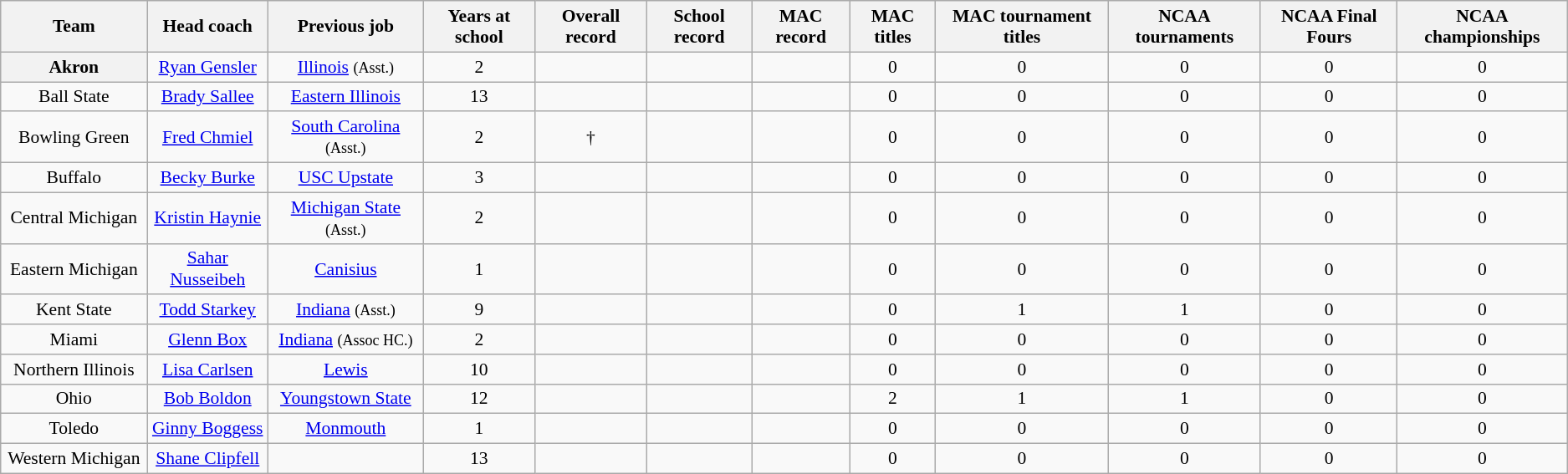<table class="wikitable sortable" style="text-align: center;font-size:90%;">
<tr>
<th width="110">Team</th>
<th>Head coach</th>
<th>Previous job</th>
<th>Years at school</th>
<th>Overall record</th>
<th>School record</th>
<th>MAC record</th>
<th>MAC titles</th>
<th>MAC tournament titles</th>
<th>NCAA tournaments</th>
<th>NCAA Final Fours</th>
<th>NCAA championships</th>
</tr>
<tr>
<th style=>Akron</th>
<td><a href='#'>Ryan Gensler</a></td>
<td><a href='#'>Illinois</a> <small>(Asst.)</small></td>
<td>2</td>
<td></td>
<td></td>
<td></td>
<td>0</td>
<td>0</td>
<td>0</td>
<td>0</td>
<td>0</td>
</tr>
<tr>
<td style=>Ball State</td>
<td><a href='#'>Brady Sallee</a></td>
<td nowrap><a href='#'>Eastern Illinois</a></td>
<td>13</td>
<td></td>
<td></td>
<td></td>
<td>0</td>
<td>0</td>
<td>0</td>
<td>0</td>
<td>0</td>
</tr>
<tr>
<td style=>Bowling Green</td>
<td><a href='#'>Fred Chmiel</a></td>
<td><a href='#'>South Carolina</a> <small>(Asst.)</small></td>
<td>2</td>
<td>†</td>
<td></td>
<td></td>
<td>0</td>
<td>0</td>
<td>0</td>
<td>0</td>
<td>0</td>
</tr>
<tr>
<td style=>Buffalo</td>
<td><a href='#'>Becky Burke</a></td>
<td><a href='#'>USC Upstate</a></td>
<td>3</td>
<td></td>
<td></td>
<td></td>
<td>0</td>
<td>0</td>
<td>0</td>
<td>0</td>
<td>0</td>
</tr>
<tr>
<td style=>Central Michigan</td>
<td><a href='#'>Kristin Haynie</a></td>
<td><a href='#'>Michigan State</a> <small>(Asst.)</small></td>
<td>2</td>
<td></td>
<td></td>
<td></td>
<td>0</td>
<td>0</td>
<td>0</td>
<td>0</td>
<td>0</td>
</tr>
<tr>
<td style=>Eastern Michigan</td>
<td><a href='#'>Sahar Nusseibeh</a></td>
<td><a href='#'>Canisius</a></td>
<td>1</td>
<td></td>
<td></td>
<td></td>
<td>0</td>
<td>0</td>
<td>0</td>
<td>0</td>
<td>0</td>
</tr>
<tr>
<td style=>Kent State</td>
<td><a href='#'>Todd Starkey</a></td>
<td><a href='#'>Indiana</a> <small>(Asst.)</small></td>
<td>9</td>
<td></td>
<td></td>
<td></td>
<td>0</td>
<td>1</td>
<td>1</td>
<td>0</td>
<td>0</td>
</tr>
<tr>
<td style=>Miami</td>
<td><a href='#'>Glenn Box</a></td>
<td><a href='#'>Indiana</a> <small>(Assoc HC.)</small></td>
<td>2</td>
<td></td>
<td></td>
<td></td>
<td>0</td>
<td>0</td>
<td>0</td>
<td>0</td>
<td>0</td>
</tr>
<tr>
<td style=>Northern Illinois</td>
<td><a href='#'>Lisa Carlsen</a></td>
<td><a href='#'>Lewis</a></td>
<td>10</td>
<td></td>
<td></td>
<td></td>
<td>0</td>
<td>0</td>
<td>0</td>
<td>0</td>
<td>0</td>
</tr>
<tr>
<td style=>Ohio</td>
<td><a href='#'>Bob Boldon</a></td>
<td><a href='#'>Youngstown State</a></td>
<td>12</td>
<td></td>
<td></td>
<td></td>
<td>2</td>
<td>1</td>
<td>1</td>
<td>0</td>
<td>0</td>
</tr>
<tr>
<td style=>Toledo</td>
<td><a href='#'>Ginny Boggess</a></td>
<td><a href='#'>Monmouth</a></td>
<td>1</td>
<td></td>
<td></td>
<td></td>
<td>0</td>
<td>0</td>
<td>0</td>
<td>0</td>
<td>0</td>
</tr>
<tr>
<td style=>Western Michigan</td>
<td><a href='#'>Shane Clipfell</a></td>
<td></td>
<td>13</td>
<td></td>
<td></td>
<td></td>
<td>0</td>
<td>0</td>
<td>0</td>
<td>0</td>
<td>0</td>
</tr>
</table>
